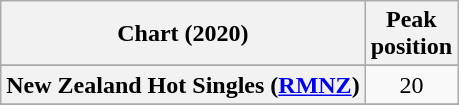<table class="wikitable sortable plainrowheaders" style="text-align:center">
<tr>
<th scope="col">Chart (2020)</th>
<th scope="col">Peak<br>position</th>
</tr>
<tr>
</tr>
<tr>
</tr>
<tr>
<th scope="row">New Zealand Hot Singles (<a href='#'>RMNZ</a>)</th>
<td>20</td>
</tr>
<tr>
</tr>
<tr>
</tr>
<tr>
</tr>
<tr>
</tr>
</table>
